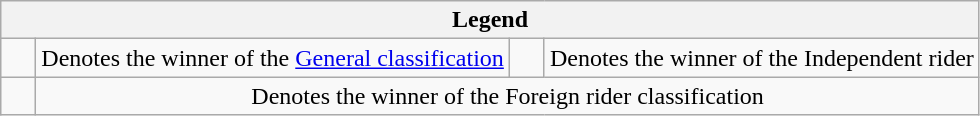<table class="wikitable">
<tr>
<th colspan=4>Legend</th>
</tr>
<tr>
<td>    </td>
<td>Denotes the winner of the <a href='#'>General classification</a></td>
<td>    </td>
<td>Denotes the winner of the Independent rider</td>
</tr>
<tr>
<td style="text-align:center;">    </td>
<td colspan="3" style="text-align:center;">Denotes the winner of the Foreign rider classification</td>
</tr>
</table>
